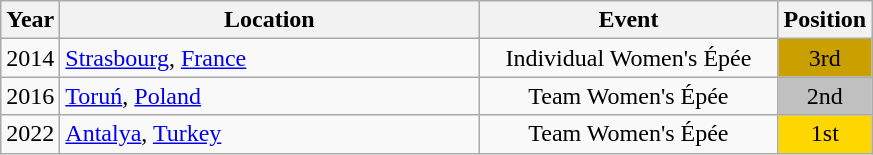<table class="wikitable" style="text-align:center;">
<tr>
<th>Year</th>
<th style="width:17em">Location</th>
<th style="width:12em">Event</th>
<th>Position</th>
</tr>
<tr>
<td>2014</td>
<td rowspan="1" align="left"> <a href='#'>Strasbourg</a>, <a href='#'>France</a></td>
<td>Individual Women's Épée</td>
<td bgcolor="caramel">3rd</td>
</tr>
<tr>
<td rowspan="1">2016</td>
<td rowspan="1" align="left"> <a href='#'>Toruń</a>, <a href='#'>Poland</a></td>
<td>Team Women's Épée</td>
<td bgcolor="silver">2nd</td>
</tr>
<tr>
<td rowspan="1">2022</td>
<td rowspan="1" align="left"> <a href='#'>Antalya</a>, <a href='#'>Turkey</a></td>
<td>Team Women's Épée</td>
<td bgcolor="gold">1st</td>
</tr>
</table>
